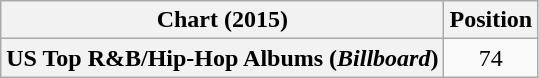<table class="wikitable sortable plainrowheaders">
<tr>
<th scope="col">Chart (2015)</th>
<th scope="col">Position</th>
</tr>
<tr>
<th scope="row">US Top R&B/Hip-Hop Albums (<em>Billboard</em>)</th>
<td style="text-align:center;">74</td>
</tr>
</table>
